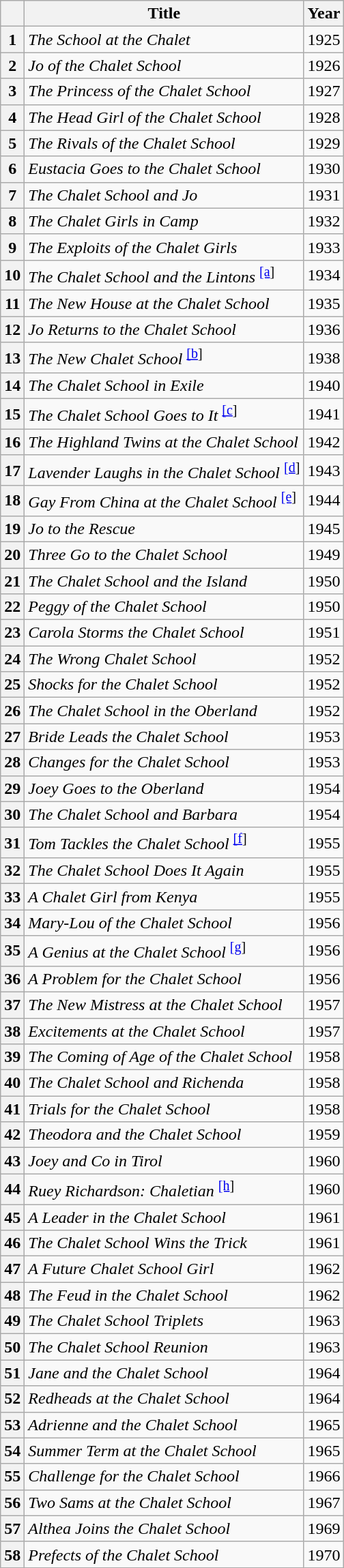<table class="wikitable" style="float: left;">
<tr>
<th></th>
<th>Title</th>
<th>Year</th>
</tr>
<tr>
<th>1</th>
<td><em>The School at the Chalet</em></td>
<td>1925</td>
</tr>
<tr>
<th>2</th>
<td><em>Jo of the Chalet School</em></td>
<td>1926</td>
</tr>
<tr>
<th>3</th>
<td><em>The Princess of the Chalet School</em></td>
<td>1927</td>
</tr>
<tr>
<th>4</th>
<td><em>The Head Girl of the Chalet School</em></td>
<td>1928</td>
</tr>
<tr>
<th>5</th>
<td><em>The Rivals of the Chalet School</em></td>
<td>1929</td>
</tr>
<tr>
<th>6</th>
<td><em>Eustacia Goes to the Chalet School</em></td>
<td>1930</td>
</tr>
<tr>
<th>7</th>
<td><em>The Chalet School and Jo</em></td>
<td>1931</td>
</tr>
<tr>
<th>8</th>
<td><em>The Chalet Girls in Camp</em></td>
<td>1932</td>
</tr>
<tr>
<th>9</th>
<td><em>The Exploits of the Chalet Girls</em></td>
<td>1933</td>
</tr>
<tr>
<th>10</th>
<td><em>The Chalet School and the Lintons</em> <sup><a href='#'>[a</a>]</sup></td>
<td>1934</td>
</tr>
<tr>
<th>11</th>
<td><em>The New House at the Chalet School</em></td>
<td>1935</td>
</tr>
<tr>
<th>12</th>
<td><em>Jo Returns to the Chalet School</em></td>
<td>1936</td>
</tr>
<tr>
<th>13</th>
<td><em>The New Chalet School</em> <sup><a href='#'>[b</a>]</sup></td>
<td>1938</td>
</tr>
<tr>
<th>14</th>
<td><em>The Chalet School in Exile</em></td>
<td>1940</td>
</tr>
<tr>
<th>15</th>
<td><em>The Chalet School Goes to It</em> <sup><a href='#'>[c</a>]</sup></td>
<td>1941</td>
</tr>
<tr>
<th>16</th>
<td><em>The Highland Twins at the Chalet School</em></td>
<td>1942</td>
</tr>
<tr>
<th>17</th>
<td><em>Lavender Laughs in the Chalet School</em> <sup><a href='#'>[d</a>]</sup></td>
<td>1943</td>
</tr>
<tr>
<th>18</th>
<td><em>Gay From China at the Chalet School</em> <sup><a href='#'>[e</a>]</sup></td>
<td>1944</td>
</tr>
<tr>
<th>19</th>
<td><em>Jo to the Rescue</em></td>
<td>1945</td>
</tr>
<tr>
<th>20</th>
<td><em>Three Go to the Chalet School</em></td>
<td>1949</td>
</tr>
<tr>
<th>21</th>
<td><em>The Chalet School and the Island</em></td>
<td>1950</td>
</tr>
<tr>
<th>22</th>
<td><em>Peggy of the Chalet School</em></td>
<td>1950</td>
</tr>
<tr>
<th>23</th>
<td><em>Carola Storms the Chalet School</em></td>
<td>1951</td>
</tr>
<tr>
<th>24</th>
<td><em>The Wrong Chalet School</em></td>
<td>1952</td>
</tr>
<tr>
<th>25</th>
<td><em>Shocks for the Chalet School</em></td>
<td>1952</td>
</tr>
<tr>
<th>26</th>
<td><em>The Chalet School in the Oberland</em></td>
<td>1952</td>
</tr>
<tr>
<th>27</th>
<td><em>Bride Leads the Chalet School</em></td>
<td>1953</td>
</tr>
<tr>
<th>28</th>
<td><em>Changes for the Chalet School</em></td>
<td>1953</td>
</tr>
<tr>
<th>29</th>
<td><em>Joey Goes to the Oberland</em></td>
<td>1954</td>
</tr>
<tr>
<th>30</th>
<td><em>The Chalet School and Barbara</em></td>
<td>1954</td>
</tr>
<tr>
<th>31</th>
<td><em>Tom Tackles the Chalet School</em> <sup><a href='#'>[f</a>]</sup></td>
<td>1955</td>
</tr>
<tr>
<th>32</th>
<td><em>The Chalet School Does It Again</em></td>
<td>1955</td>
</tr>
<tr>
<th>33</th>
<td><em>A Chalet Girl from Kenya</em></td>
<td>1955</td>
</tr>
<tr>
<th>34</th>
<td><em>Mary-Lou of the Chalet School</em></td>
<td>1956</td>
</tr>
<tr>
<th>35</th>
<td><em>A Genius at the Chalet School</em> <sup><a href='#'>[g</a>]</sup></td>
<td>1956</td>
</tr>
<tr>
<th>36</th>
<td><em>A Problem for the Chalet School</em></td>
<td>1956</td>
</tr>
<tr>
<th>37</th>
<td><em>The New Mistress at the Chalet School</em></td>
<td>1957</td>
</tr>
<tr>
<th>38</th>
<td><em>Excitements at the Chalet School</em></td>
<td>1957</td>
</tr>
<tr>
<th>39</th>
<td><em>The Coming of Age of the Chalet School</em></td>
<td>1958</td>
</tr>
<tr>
<th>40</th>
<td><em>The Chalet School and Richenda</em></td>
<td>1958</td>
</tr>
<tr>
<th>41</th>
<td><em>Trials for the Chalet School</em></td>
<td>1958</td>
</tr>
<tr>
<th>42</th>
<td><em>Theodora and the Chalet School</em></td>
<td>1959</td>
</tr>
<tr>
<th>43</th>
<td><em>Joey and Co in Tirol</em></td>
<td>1960</td>
</tr>
<tr>
<th>44</th>
<td><em>Ruey Richardson: Chaletian</em> <sup><a href='#'>[h</a>]</sup></td>
<td>1960</td>
</tr>
<tr>
<th>45</th>
<td><em>A Leader in the Chalet School</em></td>
<td>1961</td>
</tr>
<tr>
<th>46</th>
<td><em>The Chalet School Wins the Trick</em></td>
<td>1961</td>
</tr>
<tr>
<th>47</th>
<td><em>A Future Chalet School Girl</em></td>
<td>1962</td>
</tr>
<tr>
<th>48</th>
<td><em>The Feud in the Chalet School</em></td>
<td>1962</td>
</tr>
<tr>
<th>49</th>
<td><em>The Chalet School Triplets</em></td>
<td>1963</td>
</tr>
<tr>
<th>50</th>
<td><em>The Chalet School Reunion</em></td>
<td>1963</td>
</tr>
<tr>
<th>51</th>
<td><em>Jane and the Chalet School</em></td>
<td>1964</td>
</tr>
<tr>
<th>52</th>
<td><em>Redheads at the Chalet School</em></td>
<td>1964</td>
</tr>
<tr>
<th>53</th>
<td><em>Adrienne and the Chalet School</em></td>
<td>1965</td>
</tr>
<tr>
<th>54</th>
<td><em>Summer Term at the Chalet School</em></td>
<td>1965</td>
</tr>
<tr>
<th>55</th>
<td><em>Challenge for the Chalet School</em></td>
<td>1966</td>
</tr>
<tr>
<th>56</th>
<td><em>Two Sams at the Chalet School</em></td>
<td>1967</td>
</tr>
<tr>
<th>57</th>
<td><em>Althea Joins the Chalet School</em></td>
<td>1969</td>
</tr>
<tr>
<th>58</th>
<td><em>Prefects of the Chalet School</em></td>
<td>1970</td>
</tr>
</table>
